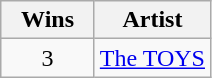<table class="wikitable plainrowheaders" style="text-align:center;">
<tr>
<th scope="col" style="width:55px;">Wins</th>
<th scope="col" style="text-align:center;">Artist</th>
</tr>
<tr>
<td scope=row style="text-align:center">3</td>
<td><a href='#'>The TOYS</a></td>
</tr>
</table>
